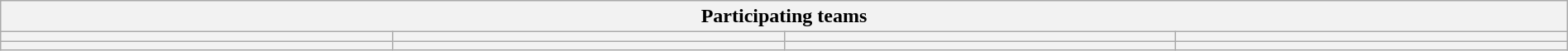<table class="wikitable" style="width:100%;">
<tr>
<th colspan=4><strong>Participating teams</strong></th>
</tr>
<tr>
<th style="width:25%;"></th>
<th style="width:25%;"></th>
<th style="width:25%;"></th>
<th style="width:25%;"></th>
</tr>
<tr>
<th style="width:25%;"></th>
<th style="width:25%;"></th>
<th style="width:25%;"></th>
<th style="width:25%;"></th>
</tr>
</table>
